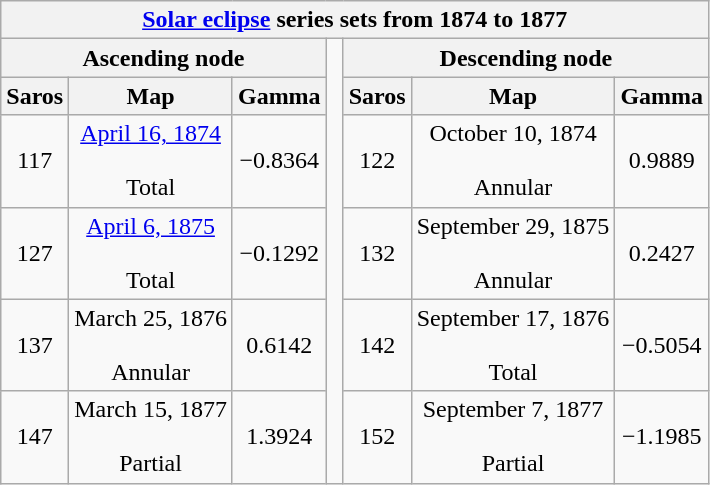<table class="wikitable mw-collapsible mw-collapsed">
<tr>
<th class="nowrap" colspan="7"><a href='#'>Solar eclipse</a> series sets from 1874 to 1877</th>
</tr>
<tr>
<th scope="col" colspan="3">Ascending node</th>
<td rowspan="6"> </td>
<th scope="col" colspan="3">Descending node</th>
</tr>
<tr style="text-align: center;">
<th scope="col">Saros</th>
<th scope="col">Map</th>
<th scope="col">Gamma</th>
<th scope="col">Saros</th>
<th scope="col">Map</th>
<th scope="col">Gamma</th>
</tr>
<tr style="text-align: center;">
<td>117</td>
<td><a href='#'>April 16, 1874</a><br><br>Total</td>
<td>−0.8364</td>
<td>122</td>
<td>October 10, 1874<br><br>Annular</td>
<td>0.9889</td>
</tr>
<tr style="text-align: center;">
<td>127</td>
<td><a href='#'>April 6, 1875</a><br><br>Total</td>
<td>−0.1292</td>
<td>132</td>
<td>September 29, 1875<br><br>Annular</td>
<td>0.2427</td>
</tr>
<tr style="text-align: center;">
<td>137</td>
<td>March 25, 1876<br><br>Annular</td>
<td>0.6142</td>
<td>142</td>
<td>September 17, 1876<br><br>Total</td>
<td>−0.5054</td>
</tr>
<tr style="text-align: center;">
<td>147</td>
<td>March 15, 1877<br><br>Partial</td>
<td>1.3924</td>
<td>152</td>
<td>September 7, 1877<br><br>Partial</td>
<td>−1.1985</td>
</tr>
</table>
